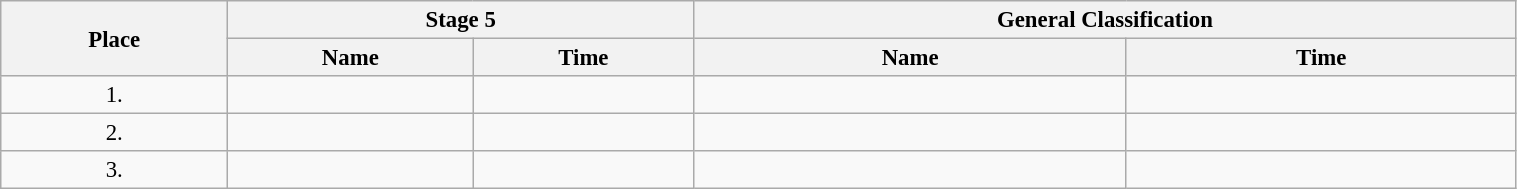<table class=wikitable style="font-size:95%" width="80%">
<tr>
<th rowspan="2">Place</th>
<th colspan="2">Stage 5</th>
<th colspan="2">General Classification</th>
</tr>
<tr>
<th>Name</th>
<th>Time</th>
<th>Name</th>
<th>Time</th>
</tr>
<tr>
<td align="center">1.</td>
<td></td>
<td></td>
<td></td>
<td></td>
</tr>
<tr>
<td align="center">2.</td>
<td></td>
<td></td>
<td></td>
<td></td>
</tr>
<tr>
<td align="center">3.</td>
<td></td>
<td></td>
<td></td>
<td></td>
</tr>
</table>
